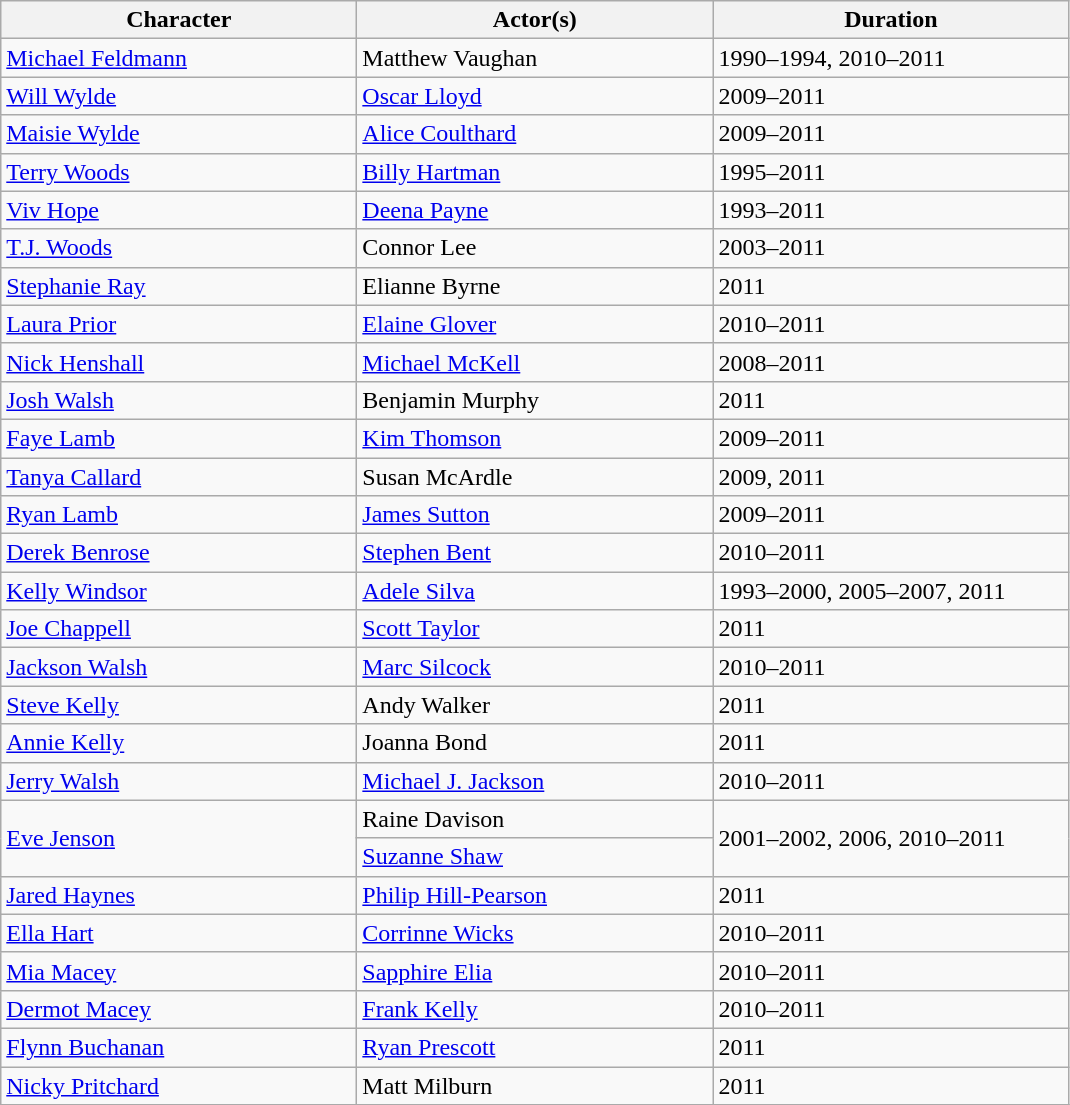<table class="wikitable">
<tr>
<th scope="col" width="230">Character</th>
<th scope="col" width="230">Actor(s)</th>
<th scope="col" width="230">Duration</th>
</tr>
<tr>
<td><a href='#'>Michael Feldmann</a></td>
<td>Matthew Vaughan</td>
<td>1990–1994, 2010–2011</td>
</tr>
<tr>
<td><a href='#'>Will Wylde</a></td>
<td><a href='#'>Oscar Lloyd</a></td>
<td>2009–2011</td>
</tr>
<tr>
<td><a href='#'>Maisie Wylde</a></td>
<td><a href='#'>Alice Coulthard</a></td>
<td>2009–2011</td>
</tr>
<tr>
<td><a href='#'>Terry Woods</a></td>
<td><a href='#'>Billy Hartman</a></td>
<td>1995–2011</td>
</tr>
<tr>
<td><a href='#'>Viv Hope</a></td>
<td><a href='#'>Deena Payne</a></td>
<td>1993–2011</td>
</tr>
<tr>
<td><a href='#'>T.J. Woods</a></td>
<td>Connor Lee</td>
<td>2003–2011</td>
</tr>
<tr>
<td><a href='#'>Stephanie Ray</a></td>
<td>Elianne Byrne</td>
<td>2011</td>
</tr>
<tr>
<td><a href='#'>Laura Prior</a></td>
<td><a href='#'>Elaine Glover</a></td>
<td>2010–2011</td>
</tr>
<tr>
<td><a href='#'>Nick Henshall</a></td>
<td><a href='#'>Michael McKell</a></td>
<td>2008–2011</td>
</tr>
<tr>
<td><a href='#'>Josh Walsh</a></td>
<td>Benjamin Murphy</td>
<td>2011</td>
</tr>
<tr>
<td><a href='#'>Faye Lamb</a></td>
<td><a href='#'>Kim Thomson</a></td>
<td>2009–2011</td>
</tr>
<tr>
<td><a href='#'>Tanya Callard</a></td>
<td>Susan McArdle</td>
<td>2009, 2011</td>
</tr>
<tr>
<td><a href='#'>Ryan Lamb</a></td>
<td><a href='#'>James Sutton</a></td>
<td>2009–2011</td>
</tr>
<tr>
<td><a href='#'>Derek Benrose</a></td>
<td><a href='#'>Stephen Bent</a></td>
<td>2010–2011</td>
</tr>
<tr>
<td><a href='#'>Kelly Windsor</a></td>
<td><a href='#'>Adele Silva</a></td>
<td>1993–2000, 2005–2007, 2011</td>
</tr>
<tr>
<td><a href='#'>Joe Chappell</a></td>
<td><a href='#'>Scott Taylor</a></td>
<td>2011</td>
</tr>
<tr>
<td><a href='#'>Jackson Walsh</a></td>
<td><a href='#'>Marc Silcock</a></td>
<td>2010–2011</td>
</tr>
<tr>
<td><a href='#'>Steve Kelly</a></td>
<td>Andy Walker</td>
<td>2011</td>
</tr>
<tr>
<td><a href='#'>Annie Kelly</a></td>
<td>Joanna Bond</td>
<td>2011</td>
</tr>
<tr>
<td><a href='#'>Jerry Walsh</a></td>
<td><a href='#'>Michael J. Jackson</a></td>
<td>2010–2011</td>
</tr>
<tr>
<td rowspan="2"><a href='#'>Eve Jenson</a></td>
<td>Raine Davison</td>
<td rowspan="2">2001–2002, 2006, 2010–2011</td>
</tr>
<tr>
<td><a href='#'>Suzanne Shaw</a></td>
</tr>
<tr>
<td><a href='#'>Jared Haynes</a></td>
<td><a href='#'>Philip Hill-Pearson</a></td>
<td>2011</td>
</tr>
<tr>
<td><a href='#'>Ella Hart</a></td>
<td><a href='#'>Corrinne Wicks</a></td>
<td>2010–2011</td>
</tr>
<tr>
<td><a href='#'>Mia Macey</a></td>
<td><a href='#'>Sapphire Elia</a></td>
<td>2010–2011</td>
</tr>
<tr>
<td><a href='#'>Dermot Macey</a></td>
<td><a href='#'>Frank Kelly</a></td>
<td>2010–2011</td>
</tr>
<tr>
<td><a href='#'>Flynn Buchanan</a></td>
<td><a href='#'>Ryan Prescott</a></td>
<td>2011</td>
</tr>
<tr>
<td><a href='#'>Nicky Pritchard</a></td>
<td>Matt Milburn</td>
<td>2011</td>
</tr>
<tr>
</tr>
</table>
